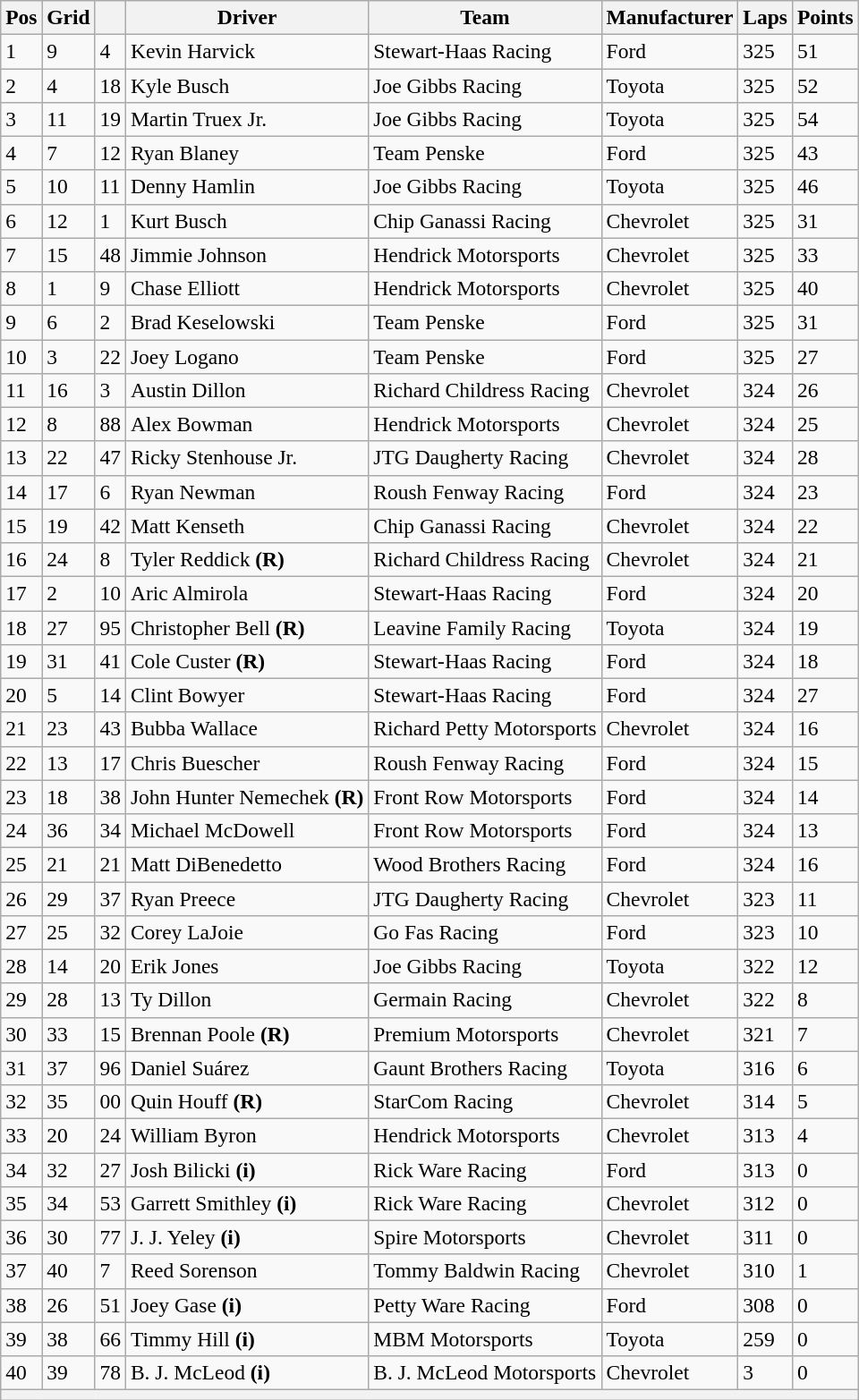<table class="wikitable" style="font-size:98%">
<tr>
<th>Pos</th>
<th>Grid</th>
<th></th>
<th>Driver</th>
<th>Team</th>
<th>Manufacturer</th>
<th>Laps</th>
<th>Points</th>
</tr>
<tr>
<td>1</td>
<td>9</td>
<td>4</td>
<td>Kevin Harvick</td>
<td>Stewart-Haas Racing</td>
<td>Ford</td>
<td>325</td>
<td>51</td>
</tr>
<tr>
<td>2</td>
<td>4</td>
<td>18</td>
<td>Kyle Busch</td>
<td>Joe Gibbs Racing</td>
<td>Toyota</td>
<td>325</td>
<td>52</td>
</tr>
<tr>
<td>3</td>
<td>11</td>
<td>19</td>
<td>Martin Truex Jr.</td>
<td>Joe Gibbs Racing</td>
<td>Toyota</td>
<td>325</td>
<td>54</td>
</tr>
<tr>
<td>4</td>
<td>7</td>
<td>12</td>
<td>Ryan Blaney</td>
<td>Team Penske</td>
<td>Ford</td>
<td>325</td>
<td>43</td>
</tr>
<tr>
<td>5</td>
<td>10</td>
<td>11</td>
<td>Denny Hamlin</td>
<td>Joe Gibbs Racing</td>
<td>Toyota</td>
<td>325</td>
<td>46</td>
</tr>
<tr>
<td>6</td>
<td>12</td>
<td>1</td>
<td>Kurt Busch</td>
<td>Chip Ganassi Racing</td>
<td>Chevrolet</td>
<td>325</td>
<td>31</td>
</tr>
<tr>
<td>7</td>
<td>15</td>
<td>48</td>
<td>Jimmie Johnson</td>
<td>Hendrick Motorsports</td>
<td>Chevrolet</td>
<td>325</td>
<td>33</td>
</tr>
<tr>
<td>8</td>
<td>1</td>
<td>9</td>
<td>Chase Elliott</td>
<td>Hendrick Motorsports</td>
<td>Chevrolet</td>
<td>325</td>
<td>40</td>
</tr>
<tr>
<td>9</td>
<td>6</td>
<td>2</td>
<td>Brad Keselowski</td>
<td>Team Penske</td>
<td>Ford</td>
<td>325</td>
<td>31</td>
</tr>
<tr>
<td>10</td>
<td>3</td>
<td>22</td>
<td>Joey Logano</td>
<td>Team Penske</td>
<td>Ford</td>
<td>325</td>
<td>27</td>
</tr>
<tr>
<td>11</td>
<td>16</td>
<td>3</td>
<td>Austin Dillon</td>
<td>Richard Childress Racing</td>
<td>Chevrolet</td>
<td>324</td>
<td>26</td>
</tr>
<tr>
<td>12</td>
<td>8</td>
<td>88</td>
<td>Alex Bowman</td>
<td>Hendrick Motorsports</td>
<td>Chevrolet</td>
<td>324</td>
<td>25</td>
</tr>
<tr>
<td>13</td>
<td>22</td>
<td>47</td>
<td>Ricky Stenhouse Jr.</td>
<td>JTG Daugherty Racing</td>
<td>Chevrolet</td>
<td>324</td>
<td>28</td>
</tr>
<tr>
<td>14</td>
<td>17</td>
<td>6</td>
<td>Ryan Newman</td>
<td>Roush Fenway Racing</td>
<td>Ford</td>
<td>324</td>
<td>23</td>
</tr>
<tr>
<td>15</td>
<td>19</td>
<td>42</td>
<td>Matt Kenseth</td>
<td>Chip Ganassi Racing</td>
<td>Chevrolet</td>
<td>324</td>
<td>22</td>
</tr>
<tr>
<td>16</td>
<td>24</td>
<td>8</td>
<td>Tyler Reddick <strong>(R)</strong></td>
<td>Richard Childress Racing</td>
<td>Chevrolet</td>
<td>324</td>
<td>21</td>
</tr>
<tr>
<td>17</td>
<td>2</td>
<td>10</td>
<td>Aric Almirola</td>
<td>Stewart-Haas Racing</td>
<td>Ford</td>
<td>324</td>
<td>20</td>
</tr>
<tr>
<td>18</td>
<td>27</td>
<td>95</td>
<td>Christopher Bell <strong>(R)</strong></td>
<td>Leavine Family Racing</td>
<td>Toyota</td>
<td>324</td>
<td>19</td>
</tr>
<tr>
<td>19</td>
<td>31</td>
<td>41</td>
<td>Cole Custer <strong>(R)</strong></td>
<td>Stewart-Haas Racing</td>
<td>Ford</td>
<td>324</td>
<td>18</td>
</tr>
<tr>
<td>20</td>
<td>5</td>
<td>14</td>
<td>Clint Bowyer</td>
<td>Stewart-Haas Racing</td>
<td>Ford</td>
<td>324</td>
<td>27</td>
</tr>
<tr>
<td>21</td>
<td>23</td>
<td>43</td>
<td>Bubba Wallace</td>
<td>Richard Petty Motorsports</td>
<td>Chevrolet</td>
<td>324</td>
<td>16</td>
</tr>
<tr>
<td>22</td>
<td>13</td>
<td>17</td>
<td>Chris Buescher</td>
<td>Roush Fenway Racing</td>
<td>Ford</td>
<td>324</td>
<td>15</td>
</tr>
<tr>
<td>23</td>
<td>18</td>
<td>38</td>
<td>John Hunter Nemechek <strong>(R)</strong></td>
<td>Front Row Motorsports</td>
<td>Ford</td>
<td>324</td>
<td>14</td>
</tr>
<tr>
<td>24</td>
<td>36</td>
<td>34</td>
<td>Michael McDowell</td>
<td>Front Row Motorsports</td>
<td>Ford</td>
<td>324</td>
<td>13</td>
</tr>
<tr>
<td>25</td>
<td>21</td>
<td>21</td>
<td>Matt DiBenedetto</td>
<td>Wood Brothers Racing</td>
<td>Ford</td>
<td>324</td>
<td>16</td>
</tr>
<tr>
<td>26</td>
<td>29</td>
<td>37</td>
<td>Ryan Preece</td>
<td>JTG Daugherty Racing</td>
<td>Chevrolet</td>
<td>323</td>
<td>11</td>
</tr>
<tr>
<td>27</td>
<td>25</td>
<td>32</td>
<td>Corey LaJoie</td>
<td>Go Fas Racing</td>
<td>Ford</td>
<td>323</td>
<td>10</td>
</tr>
<tr>
<td>28</td>
<td>14</td>
<td>20</td>
<td>Erik Jones</td>
<td>Joe Gibbs Racing</td>
<td>Toyota</td>
<td>322</td>
<td>12</td>
</tr>
<tr>
<td>29</td>
<td>28</td>
<td>13</td>
<td>Ty Dillon</td>
<td>Germain Racing</td>
<td>Chevrolet</td>
<td>322</td>
<td>8</td>
</tr>
<tr>
<td>30</td>
<td>33</td>
<td>15</td>
<td>Brennan Poole <strong>(R)</strong></td>
<td>Premium Motorsports</td>
<td>Chevrolet</td>
<td>321</td>
<td>7</td>
</tr>
<tr>
<td>31</td>
<td>37</td>
<td>96</td>
<td>Daniel Suárez</td>
<td>Gaunt Brothers Racing</td>
<td>Toyota</td>
<td>316</td>
<td>6</td>
</tr>
<tr>
<td>32</td>
<td>35</td>
<td>00</td>
<td>Quin Houff <strong>(R)</strong></td>
<td>StarCom Racing</td>
<td>Chevrolet</td>
<td>314</td>
<td>5</td>
</tr>
<tr>
<td>33</td>
<td>20</td>
<td>24</td>
<td>William Byron</td>
<td>Hendrick Motorsports</td>
<td>Chevrolet</td>
<td>313</td>
<td>4</td>
</tr>
<tr>
<td>34</td>
<td>32</td>
<td>27</td>
<td>Josh Bilicki <strong>(i)</strong></td>
<td>Rick Ware Racing</td>
<td>Ford</td>
<td>313</td>
<td>0</td>
</tr>
<tr>
<td>35</td>
<td>34</td>
<td>53</td>
<td>Garrett Smithley <strong>(i)</strong></td>
<td>Rick Ware Racing</td>
<td>Chevrolet</td>
<td>312</td>
<td>0</td>
</tr>
<tr>
<td>36</td>
<td>30</td>
<td>77</td>
<td>J. J. Yeley <strong>(i)</strong></td>
<td>Spire Motorsports</td>
<td>Chevrolet</td>
<td>311</td>
<td>0</td>
</tr>
<tr>
<td>37</td>
<td>40</td>
<td>7</td>
<td>Reed Sorenson</td>
<td>Tommy Baldwin Racing</td>
<td>Chevrolet</td>
<td>310</td>
<td>1</td>
</tr>
<tr>
<td>38</td>
<td>26</td>
<td>51</td>
<td>Joey Gase <strong>(i)</strong></td>
<td>Petty Ware Racing</td>
<td>Ford</td>
<td>308</td>
<td>0</td>
</tr>
<tr>
<td>39</td>
<td>38</td>
<td>66</td>
<td>Timmy Hill <strong>(i)</strong></td>
<td>MBM Motorsports</td>
<td>Toyota</td>
<td>259</td>
<td>0</td>
</tr>
<tr>
<td>40</td>
<td>39</td>
<td>78</td>
<td>B. J. McLeod <strong>(i)</strong></td>
<td>B. J. McLeod Motorsports</td>
<td>Chevrolet</td>
<td>3</td>
<td>0</td>
</tr>
<tr>
<th colspan="8"></th>
</tr>
</table>
